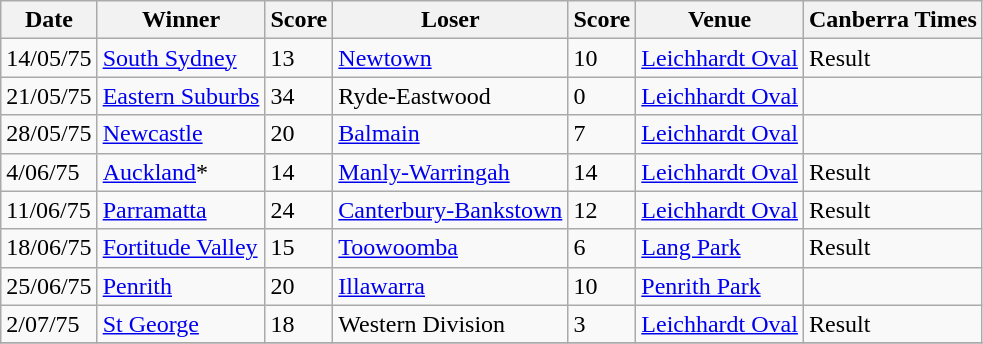<table class="wikitable">
<tr>
<th>Date</th>
<th>Winner</th>
<th>Score</th>
<th>Loser</th>
<th>Score</th>
<th>Venue</th>
<th>Canberra Times</th>
</tr>
<tr>
<td>14/05/75</td>
<td> <a href='#'>South Sydney</a></td>
<td>13</td>
<td> <a href='#'>Newtown</a></td>
<td>10</td>
<td><a href='#'>Leichhardt Oval</a></td>
<td>Result</td>
</tr>
<tr>
<td>21/05/75</td>
<td> <a href='#'>Eastern Suburbs</a></td>
<td>34</td>
<td>Ryde-Eastwood</td>
<td>0</td>
<td><a href='#'>Leichhardt Oval</a></td>
<td></td>
</tr>
<tr>
<td>28/05/75</td>
<td> <a href='#'>Newcastle</a></td>
<td>20</td>
<td> <a href='#'>Balmain</a></td>
<td>7</td>
<td><a href='#'>Leichhardt Oval</a></td>
<td></td>
</tr>
<tr>
<td>4/06/75</td>
<td> <a href='#'>Auckland</a>*</td>
<td>14</td>
<td> <a href='#'>Manly-Warringah</a></td>
<td>14</td>
<td><a href='#'>Leichhardt Oval</a></td>
<td>Result</td>
</tr>
<tr>
<td>11/06/75</td>
<td> <a href='#'>Parramatta</a></td>
<td>24</td>
<td> <a href='#'>Canterbury-Bankstown</a></td>
<td>12</td>
<td><a href='#'>Leichhardt Oval</a></td>
<td>Result</td>
</tr>
<tr>
<td>18/06/75</td>
<td> <a href='#'>Fortitude Valley</a></td>
<td>15</td>
<td> <a href='#'>Toowoomba</a></td>
<td>6</td>
<td><a href='#'>Lang Park</a></td>
<td>Result</td>
</tr>
<tr>
<td>25/06/75</td>
<td> <a href='#'>Penrith</a></td>
<td>20</td>
<td> <a href='#'>Illawarra</a></td>
<td>10</td>
<td><a href='#'>Penrith Park</a></td>
<td></td>
</tr>
<tr>
<td>2/07/75</td>
<td> <a href='#'>St George</a></td>
<td>18</td>
<td> Western Division</td>
<td>3</td>
<td><a href='#'>Leichhardt Oval</a></td>
<td>Result</td>
</tr>
<tr>
</tr>
</table>
